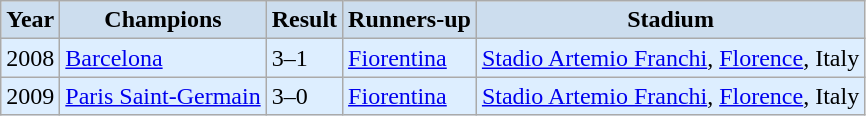<table class="wikitable">
<tr>
<th style="background:#CCDDEE;">Year</th>
<th style="background:#CCDDEE;">Champions</th>
<th style="background:#CCDDEE;">Result</th>
<th style="background:#CCDDEE;">Runners-up</th>
<th style="background:#CCDDEE;">Stadium</th>
</tr>
<tr align="left" bgcolor=#DDEEFF>
<td>2008</td>
<td> <a href='#'>Barcelona</a></td>
<td>3–1</td>
<td> <a href='#'>Fiorentina</a></td>
<td><a href='#'>Stadio Artemio Franchi</a>, <a href='#'>Florence</a>, Italy</td>
</tr>
<tr align="left" bgcolor=#DDEEFF>
<td>2009</td>
<td> <a href='#'>Paris Saint-Germain</a></td>
<td>3–0</td>
<td> <a href='#'>Fiorentina</a></td>
<td><a href='#'>Stadio Artemio Franchi</a>, <a href='#'>Florence</a>, Italy</td>
</tr>
</table>
